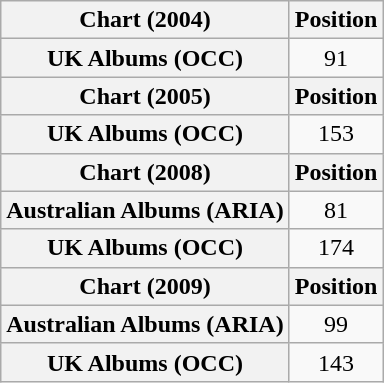<table class="wikitable plainrowheaders" style="text-align:center">
<tr>
<th scope="col">Chart (2004)</th>
<th scope="col">Position</th>
</tr>
<tr>
<th scope="row">UK Albums (OCC)</th>
<td>91</td>
</tr>
<tr>
<th scope="col">Chart (2005)</th>
<th scope="col">Position</th>
</tr>
<tr>
<th scope="row">UK Albums (OCC)</th>
<td>153</td>
</tr>
<tr>
<th scope="col">Chart (2008)</th>
<th scope="col">Position</th>
</tr>
<tr>
<th scope="row">Australian Albums (ARIA)</th>
<td>81</td>
</tr>
<tr>
<th scope="row">UK Albums (OCC)</th>
<td>174</td>
</tr>
<tr>
<th scope="col">Chart (2009)</th>
<th scope="col">Position</th>
</tr>
<tr>
<th scope="row">Australian Albums (ARIA)</th>
<td>99</td>
</tr>
<tr>
<th scope="row">UK Albums (OCC)</th>
<td>143</td>
</tr>
</table>
